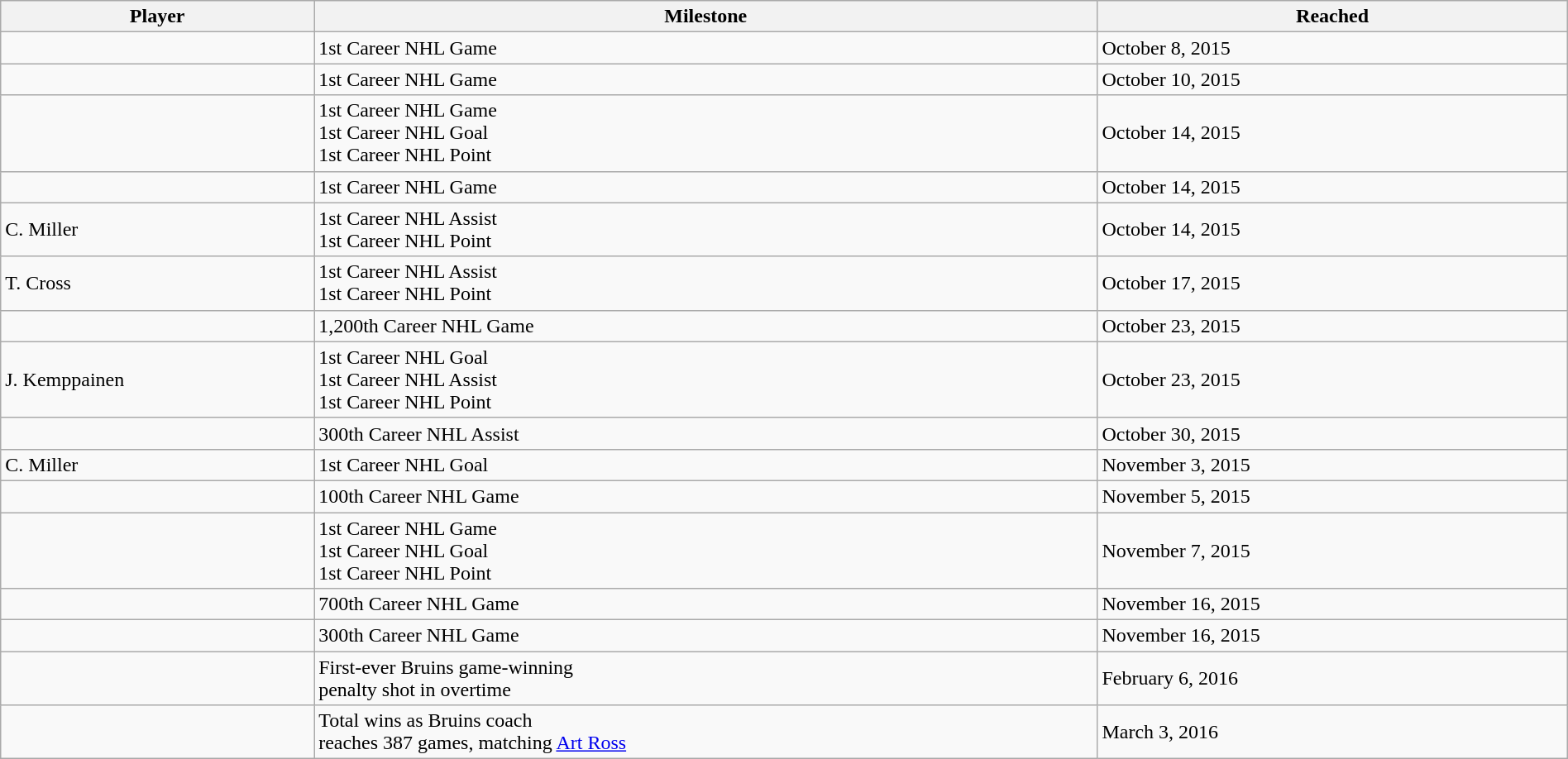<table class="wikitable sortable" style="width:100%;">
<tr align=center>
<th style="width:20%;">Player</th>
<th style="width:50%;">Milestone</th>
<th style="width:30%;" data-sort-type="date">Reached</th>
</tr>
<tr>
<td></td>
<td>1st Career NHL Game</td>
<td>October 8, 2015</td>
</tr>
<tr>
<td></td>
<td>1st Career NHL Game</td>
<td>October 10, 2015</td>
</tr>
<tr>
<td></td>
<td>1st Career NHL Game<br>1st Career NHL Goal<br>1st Career NHL Point</td>
<td>October 14, 2015</td>
</tr>
<tr>
<td></td>
<td>1st Career NHL Game</td>
<td>October 14, 2015</td>
</tr>
<tr>
<td>C. Miller</td>
<td>1st Career NHL Assist<br>1st Career NHL Point</td>
<td>October 14, 2015</td>
</tr>
<tr>
<td>T. Cross</td>
<td>1st Career NHL Assist<br>1st Career NHL Point</td>
<td>October 17, 2015</td>
</tr>
<tr>
<td></td>
<td>1,200th Career NHL Game</td>
<td>October 23, 2015</td>
</tr>
<tr>
<td>J. Kemppainen</td>
<td>1st Career NHL Goal<br>1st Career NHL Assist<br>1st Career NHL Point</td>
<td>October 23, 2015</td>
</tr>
<tr>
<td></td>
<td>300th Career NHL Assist</td>
<td>October 30, 2015</td>
</tr>
<tr>
<td>C. Miller</td>
<td>1st Career NHL Goal</td>
<td>November 3, 2015</td>
</tr>
<tr>
<td></td>
<td>100th Career NHL Game</td>
<td>November 5, 2015</td>
</tr>
<tr>
<td></td>
<td>1st Career NHL Game<br>1st Career NHL Goal<br>1st Career NHL Point</td>
<td>November 7, 2015</td>
</tr>
<tr>
<td></td>
<td>700th Career NHL Game</td>
<td>November 16, 2015</td>
</tr>
<tr>
<td></td>
<td>300th Career NHL Game</td>
<td>November 16, 2015</td>
</tr>
<tr>
<td></td>
<td>First-ever Bruins game-winning<br>penalty shot in overtime</td>
<td>February 6, 2016</td>
</tr>
<tr>
<td></td>
<td>Total wins as Bruins coach<br>reaches 387 games, matching <a href='#'>Art Ross</a></td>
<td>March 3, 2016</td>
</tr>
</table>
